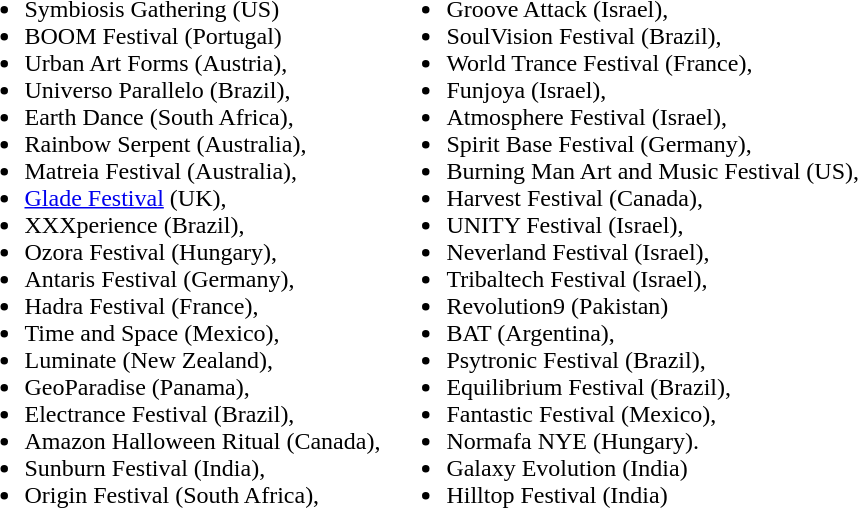<table>
<tr>
<td><br><ul><li>Symbiosis Gathering (US)</li><li>BOOM Festival (Portugal) </li><li>Urban Art Forms (Austria),</li><li>Universo Parallelo (Brazil),</li><li>Earth Dance (South Africa),</li><li>Rainbow Serpent (Australia),</li><li>Matreia Festival (Australia),</li><li><a href='#'>Glade Festival</a> (UK),</li><li>XXXperience (Brazil),</li><li>Ozora Festival (Hungary),</li><li>Antaris Festival (Germany),</li><li>Hadra Festival (France),</li><li>Time and Space (Mexico),</li><li>Luminate (New Zealand),</li><li>GeoParadise (Panama),</li><li>Electrance Festival (Brazil),</li><li>Amazon Halloween Ritual (Canada),</li><li>Sunburn Festival (India),</li><li>Origin Festival (South Africa),</li></ul></td>
<td><br><ul><li>Groove Attack (Israel),</li><li>SoulVision Festival (Brazil),</li><li>World Trance Festival (France),</li><li>Funjoya (Israel),</li><li>Atmosphere Festival (Israel),</li><li>Spirit Base Festival (Germany),</li><li>Burning Man Art and Music Festival (US),</li><li>Harvest Festival (Canada),</li><li>UNITY Festival (Israel),</li><li>Neverland Festival (Israel),</li><li>Tribaltech Festival (Israel),</li><li>Revolution9 (Pakistan)</li><li>BAT (Argentina),</li><li>Psytronic Festival (Brazil),</li><li>Equilibrium Festival (Brazil),</li><li>Fantastic Festival (Mexico),</li><li>Normafa NYE (Hungary).</li><li>Galaxy Evolution (India)</li><li>Hilltop Festival (India)</li></ul></td>
</tr>
</table>
